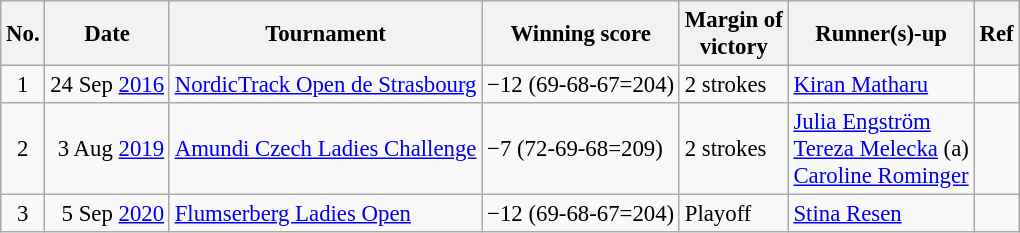<table class="wikitable" style="font-size:95%;">
<tr>
<th>No.</th>
<th>Date</th>
<th>Tournament</th>
<th>Winning score</th>
<th>Margin of<br>victory</th>
<th>Runner(s)-up</th>
<th>Ref</th>
</tr>
<tr>
<td align=center>1</td>
<td align=right>24 Sep <a href='#'>2016</a></td>
<td><a href='#'>NordicTrack Open de Strasbourg</a></td>
<td>−12 (69-68-67=204)</td>
<td>2 strokes</td>
<td> <a href='#'>Kiran Matharu</a></td>
<td></td>
</tr>
<tr>
<td align=center>2</td>
<td align=right>3 Aug <a href='#'>2019</a></td>
<td><a href='#'>Amundi Czech Ladies Challenge</a></td>
<td>−7 (72-69-68=209)</td>
<td>2 strokes</td>
<td> <a href='#'>Julia Engström</a><br> <a href='#'>Tereza Melecka</a> (a) <br> <a href='#'>Caroline Rominger</a></td>
<td></td>
</tr>
<tr>
<td align=center>3</td>
<td align=right>5 Sep <a href='#'>2020</a></td>
<td><a href='#'>Flumserberg Ladies Open</a></td>
<td>−12 (69-68-67=204)</td>
<td>Playoff</td>
<td> <a href='#'>Stina Resen</a></td>
<td></td>
</tr>
</table>
